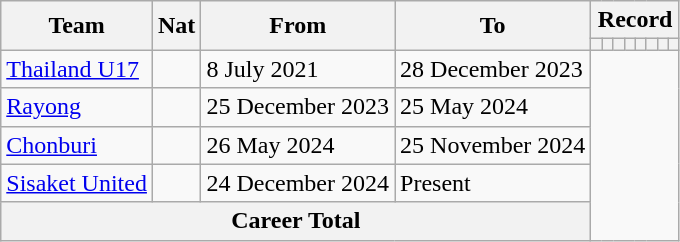<table class="wikitable" style="text-align: center">
<tr>
<th rowspan="2">Team</th>
<th rowspan="2">Nat</th>
<th rowspan="2">From</th>
<th rowspan="2">To</th>
<th colspan="8">Record</th>
</tr>
<tr>
<th></th>
<th></th>
<th></th>
<th></th>
<th></th>
<th></th>
<th></th>
<th></th>
</tr>
<tr>
<td align=left><a href='#'>Thailand U17</a></td>
<td></td>
<td align=left>8 July 2021</td>
<td align=left>28 December 2023<br></td>
</tr>
<tr>
<td align=left><a href='#'>Rayong</a></td>
<td></td>
<td align=left>25 December 2023</td>
<td align=left>25 May 2024<br></td>
</tr>
<tr>
<td align=left><a href='#'>Chonburi</a></td>
<td></td>
<td align=left>26 May 2024</td>
<td align=left>25 November 2024<br></td>
</tr>
<tr>
<td align=left><a href='#'>Sisaket United</a></td>
<td></td>
<td align=left>24 December 2024</td>
<td align=left>Present<br></td>
</tr>
<tr>
<th colspan=4>Career Total<br></th>
</tr>
</table>
